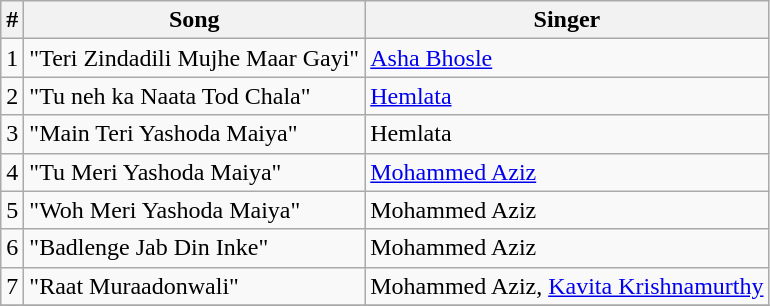<table class="wikitable">
<tr>
<th>#</th>
<th>Song</th>
<th>Singer</th>
</tr>
<tr>
<td>1</td>
<td>"Teri Zindadili Mujhe Maar Gayi"</td>
<td><a href='#'>Asha Bhosle</a></td>
</tr>
<tr>
<td>2</td>
<td>"Tu neh ka Naata Tod Chala"</td>
<td><a href='#'>Hemlata</a></td>
</tr>
<tr>
<td>3</td>
<td>"Main Teri Yashoda Maiya"</td>
<td>Hemlata</td>
</tr>
<tr>
<td>4</td>
<td>"Tu Meri Yashoda Maiya"</td>
<td><a href='#'>Mohammed Aziz</a></td>
</tr>
<tr>
<td>5</td>
<td>"Woh Meri Yashoda Maiya"</td>
<td>Mohammed Aziz</td>
</tr>
<tr>
<td>6</td>
<td>"Badlenge Jab Din Inke"</td>
<td>Mohammed Aziz</td>
</tr>
<tr>
<td>7</td>
<td>"Raat Muraadonwali"</td>
<td>Mohammed Aziz, <a href='#'>Kavita Krishnamurthy</a></td>
</tr>
<tr>
</tr>
</table>
